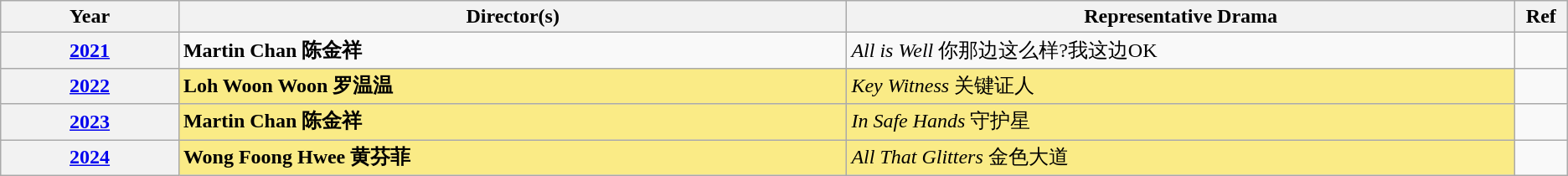<table class="wikitable sortable">
<tr>
<th scope="col" style="width:8%;">Year</th>
<th scope="col" style="width:30%;">Director(s)</th>
<th scope="col" style="width:30%;">Representative Drama</th>
<th scope="col" style="width:2%;" class="unsortable">Ref</th>
</tr>
<tr>
<th scope="row" style="text-align:center;"><a href='#'>2021</a></th>
<td><strong>Martin Chan 陈金祥</strong></td>
<td><em>All is Well</em> 你那边这么样?我这边OK</td>
<td></td>
</tr>
<tr>
<th scope="row" style="text-align:center;"><a href='#'>2022</a></th>
<td style="background:#FAEB86;"><strong>Loh Woon Woon 罗温温</strong></td>
<td style="background:#FAEB86;"><em>Key Witness</em> 关键证人</td>
<td></td>
</tr>
<tr>
<th scope="row" style="text-align:center;"><a href='#'>2023</a></th>
<td style="background:#FAEB86;"><strong>Martin Chan 陈金祥</strong></td>
<td style="background:#FAEB86;"><em>In Safe Hands</em> 守护星</td>
<td></td>
</tr>
<tr>
<th scope="row" style="text-align:center;"><a href='#'>2024</a></th>
<td style="background:#FAEB86;"><strong>Wong Foong Hwee 黄芬菲</strong></td>
<td style="background:#FAEB86;"><em>All That Glitters</em> 金色大道</td>
</tr>
</table>
